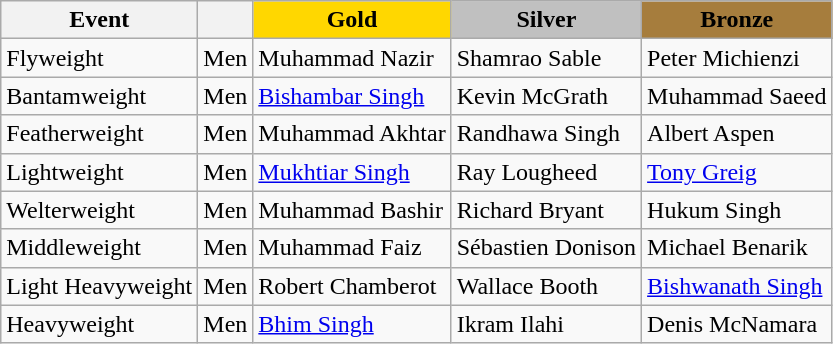<table class="wikitable">
<tr>
<th>Event</th>
<th></th>
<th style="background-color:gold">Gold</th>
<th style="background-color:silver">Silver</th>
<th style="background-color:#a67d3d">Bronze</th>
</tr>
<tr>
<td>Flyweight</td>
<td>Men</td>
<td>Muhammad Nazir </td>
<td>Shamrao Sable </td>
<td>Peter Michienzi </td>
</tr>
<tr>
<td>Bantamweight</td>
<td>Men</td>
<td><a href='#'>Bishambar Singh</a> </td>
<td>Kevin McGrath </td>
<td>Muhammad Saeed </td>
</tr>
<tr>
<td>Featherweight</td>
<td>Men</td>
<td>Muhammad Akhtar </td>
<td>Randhawa Singh </td>
<td>Albert Aspen </td>
</tr>
<tr>
<td>Lightweight</td>
<td>Men</td>
<td><a href='#'>Mukhtiar Singh</a> </td>
<td>Ray Lougheed </td>
<td><a href='#'>Tony Greig</a></td>
</tr>
<tr>
<td>Welterweight</td>
<td>Men</td>
<td>Muhammad Bashir </td>
<td>Richard Bryant </td>
<td>Hukum Singh </td>
</tr>
<tr>
<td>Middleweight</td>
<td>Men</td>
<td>Muhammad Faiz </td>
<td>Sébastien Donison </td>
<td>Michael Benarik </td>
</tr>
<tr>
<td>Light Heavyweight</td>
<td>Men</td>
<td>Robert Chamberot </td>
<td>Wallace Booth </td>
<td><a href='#'>Bishwanath Singh</a> </td>
</tr>
<tr>
<td>Heavyweight</td>
<td>Men</td>
<td><a href='#'>Bhim Singh</a> </td>
<td>Ikram Ilahi </td>
<td>Denis McNamara </td>
</tr>
</table>
